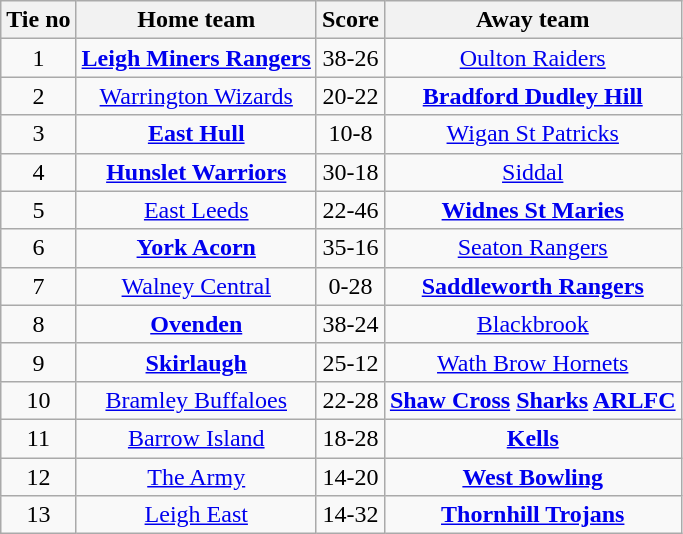<table class="wikitable" style="text-align: center">
<tr>
<th>Tie no</th>
<th>Home team</th>
<th>Score</th>
<th>Away team</th>
</tr>
<tr>
<td>1</td>
<td><strong><a href='#'>Leigh Miners Rangers</a></strong></td>
<td>38-26</td>
<td><a href='#'>Oulton Raiders</a></td>
</tr>
<tr>
<td>2</td>
<td><a href='#'>Warrington Wizards</a></td>
<td>20-22</td>
<td><strong><a href='#'>Bradford Dudley Hill</a></strong></td>
</tr>
<tr>
<td>3</td>
<td><strong><a href='#'>East Hull</a></strong></td>
<td>10-8</td>
<td><a href='#'>Wigan St Patricks</a></td>
</tr>
<tr>
<td>4</td>
<td><strong><a href='#'>Hunslet Warriors</a></strong></td>
<td>30-18</td>
<td><a href='#'>Siddal</a></td>
</tr>
<tr>
<td>5</td>
<td><a href='#'>East Leeds</a></td>
<td>22-46</td>
<td><strong><a href='#'>Widnes St Maries</a></strong></td>
</tr>
<tr>
<td>6</td>
<td><strong><a href='#'>York Acorn</a></strong></td>
<td>35-16</td>
<td><a href='#'>Seaton Rangers</a></td>
</tr>
<tr>
<td>7</td>
<td><a href='#'>Walney Central</a></td>
<td>0-28</td>
<td><strong><a href='#'>Saddleworth Rangers</a></strong></td>
</tr>
<tr>
<td>8</td>
<td><strong><a href='#'>Ovenden</a></strong></td>
<td>38-24</td>
<td><a href='#'>Blackbrook</a></td>
</tr>
<tr>
<td>9</td>
<td><strong><a href='#'>Skirlaugh</a></strong></td>
<td>25-12</td>
<td><a href='#'>Wath Brow Hornets</a></td>
</tr>
<tr>
<td>10</td>
<td><a href='#'>Bramley Buffaloes</a></td>
<td>22-28</td>
<td><strong><a href='#'>Shaw Cross</a> <a href='#'>Sharks</a> <a href='#'>ARLFC</a></strong></td>
</tr>
<tr>
<td>11</td>
<td><a href='#'>Barrow Island</a></td>
<td>18-28</td>
<td><strong><a href='#'>Kells</a></strong></td>
</tr>
<tr>
<td>12</td>
<td><a href='#'>The Army</a></td>
<td>14-20</td>
<td><strong><a href='#'>West Bowling</a></strong></td>
</tr>
<tr>
<td>13</td>
<td><a href='#'>Leigh East</a></td>
<td>14-32</td>
<td><strong><a href='#'>Thornhill Trojans</a></strong></td>
</tr>
</table>
